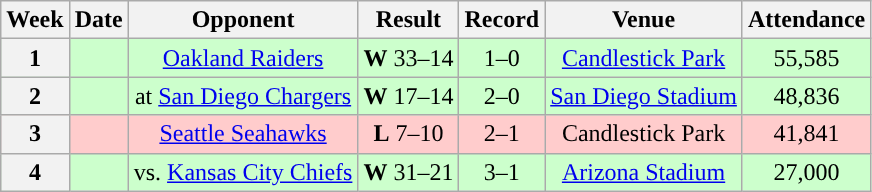<table class="wikitable" style="text-align:center">
<tr>
<th>Week</th>
<th>Date</th>
<th>Opponent</th>
<th>Result</th>
<th>Record</th>
<th>Venue</th>
<th>Attendance</th>
</tr>
<tr style="background:#cfc">
<th>1</th>
<td></td>
<td><a href='#'>Oakland Raiders</a></td>
<td><strong>W</strong> 33–14</td>
<td>1–0</td>
<td><a href='#'>Candlestick Park</a></td>
<td>55,585</td>
</tr>
<tr style="background:#cfc">
<th>2</th>
<td></td>
<td>at <a href='#'>San Diego Chargers</a></td>
<td><strong>W</strong> 17–14</td>
<td>2–0</td>
<td><a href='#'>San Diego Stadium</a></td>
<td>48,836</td>
</tr>
<tr style="background:#fcc">
<th>3</th>
<td></td>
<td><a href='#'>Seattle Seahawks</a></td>
<td><strong>L</strong> 7–10</td>
<td>2–1</td>
<td>Candlestick Park</td>
<td>41,841</td>
</tr>
<tr style="background:#cfc">
<th>4</th>
<td></td>
<td>vs. <a href='#'>Kansas City Chiefs</a></td>
<td><strong>W</strong> 31–21</td>
<td>3–1</td>
<td><a href='#'>Arizona Stadium</a></td>
<td>27,000</td>
</tr>
</table>
